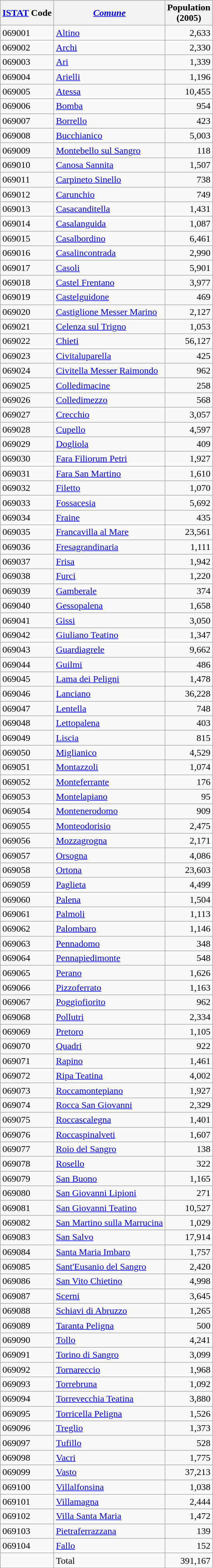<table class="wikitable sortable">
<tr>
<th><a href='#'>ISTAT</a> Code</th>
<th><em><a href='#'>Comune</a></em></th>
<th>Population <br>(2005)</th>
</tr>
<tr>
<td>069001</td>
<td><a href='#'>Altino</a></td>
<td align="right">2,633</td>
</tr>
<tr>
<td>069002</td>
<td><a href='#'>Archi</a></td>
<td align="right">2,330</td>
</tr>
<tr>
<td>069003</td>
<td><a href='#'>Ari</a></td>
<td align="right">1,339</td>
</tr>
<tr>
<td>069004</td>
<td><a href='#'>Arielli</a></td>
<td align="right">1,196</td>
</tr>
<tr>
<td>069005</td>
<td><a href='#'>Atessa</a></td>
<td align="right">10,455</td>
</tr>
<tr>
<td>069006</td>
<td><a href='#'>Bomba</a></td>
<td align="right">954</td>
</tr>
<tr>
<td>069007</td>
<td><a href='#'>Borrello</a></td>
<td align="right">423</td>
</tr>
<tr>
<td>069008</td>
<td><a href='#'>Bucchianico</a></td>
<td align="right">5,003</td>
</tr>
<tr>
<td>069009</td>
<td><a href='#'>Montebello sul Sangro</a></td>
<td align="right">118</td>
</tr>
<tr>
<td>069010</td>
<td><a href='#'>Canosa Sannita</a></td>
<td align="right">1,507</td>
</tr>
<tr>
<td>069011</td>
<td><a href='#'>Carpineto Sinello</a></td>
<td align="right">738</td>
</tr>
<tr>
<td>069012</td>
<td><a href='#'>Carunchio</a></td>
<td align="right">749</td>
</tr>
<tr>
<td>069013</td>
<td><a href='#'>Casacanditella</a></td>
<td align="right">1,431</td>
</tr>
<tr>
<td>069014</td>
<td><a href='#'>Casalanguida</a></td>
<td align="right">1,087</td>
</tr>
<tr>
<td>069015</td>
<td><a href='#'>Casalbordino</a></td>
<td align="right">6,461</td>
</tr>
<tr>
<td>069016</td>
<td><a href='#'>Casalincontrada</a></td>
<td align="right">2,990</td>
</tr>
<tr>
<td>069017</td>
<td><a href='#'>Casoli</a></td>
<td align="right">5,901</td>
</tr>
<tr>
<td>069018</td>
<td><a href='#'>Castel Frentano</a></td>
<td align="right">3,977</td>
</tr>
<tr>
<td>069019</td>
<td><a href='#'>Castelguidone</a></td>
<td align="right">469</td>
</tr>
<tr>
<td>069020</td>
<td><a href='#'>Castiglione Messer Marino</a></td>
<td align="right">2,127</td>
</tr>
<tr>
<td>069021</td>
<td><a href='#'>Celenza sul Trigno</a></td>
<td align="right">1,053</td>
</tr>
<tr>
<td>069022</td>
<td><a href='#'>Chieti</a></td>
<td align="right">56,127</td>
</tr>
<tr>
<td>069023</td>
<td><a href='#'>Civitaluparella</a></td>
<td align="right">425</td>
</tr>
<tr>
<td>069024</td>
<td><a href='#'>Civitella Messer Raimondo</a></td>
<td align="right">962</td>
</tr>
<tr>
<td>069025</td>
<td><a href='#'>Colledimacine</a></td>
<td align="right">258</td>
</tr>
<tr>
<td>069026</td>
<td><a href='#'>Colledimezzo</a></td>
<td align="right">568</td>
</tr>
<tr>
<td>069027</td>
<td><a href='#'>Crecchio</a></td>
<td align="right">3,057</td>
</tr>
<tr>
<td>069028</td>
<td><a href='#'>Cupello</a></td>
<td align="right">4,597</td>
</tr>
<tr>
<td>069029</td>
<td><a href='#'>Dogliola</a></td>
<td align="right">409</td>
</tr>
<tr>
<td>069030</td>
<td><a href='#'>Fara Filiorum Petri</a></td>
<td align="right">1,927</td>
</tr>
<tr>
<td>069031</td>
<td><a href='#'>Fara San Martino</a></td>
<td align="right">1,610</td>
</tr>
<tr>
<td>069032</td>
<td><a href='#'>Filetto</a></td>
<td align="right">1,070</td>
</tr>
<tr>
<td>069033</td>
<td><a href='#'>Fossacesia</a></td>
<td align="right">5,692</td>
</tr>
<tr>
<td>069034</td>
<td><a href='#'>Fraine</a></td>
<td align="right">435</td>
</tr>
<tr>
<td>069035</td>
<td><a href='#'>Francavilla al Mare</a></td>
<td align="right">23,561</td>
</tr>
<tr>
<td>069036</td>
<td><a href='#'>Fresagrandinaria</a></td>
<td align="right">1,111</td>
</tr>
<tr>
<td>069037</td>
<td><a href='#'>Frisa</a></td>
<td align="right">1,942</td>
</tr>
<tr>
<td>069038</td>
<td><a href='#'>Furci</a></td>
<td align="right">1,220</td>
</tr>
<tr>
<td>069039</td>
<td><a href='#'>Gamberale</a></td>
<td align="right">374</td>
</tr>
<tr>
<td>069040</td>
<td><a href='#'>Gessopalena</a></td>
<td align="right">1,658</td>
</tr>
<tr>
<td>069041</td>
<td><a href='#'>Gissi</a></td>
<td align="right">3,050</td>
</tr>
<tr>
<td>069042</td>
<td><a href='#'>Giuliano Teatino</a></td>
<td align="right">1,347</td>
</tr>
<tr>
<td>069043</td>
<td><a href='#'>Guardiagrele</a></td>
<td align="right">9,662</td>
</tr>
<tr>
<td>069044</td>
<td><a href='#'>Guilmi</a></td>
<td align="right">486</td>
</tr>
<tr>
<td>069045</td>
<td><a href='#'>Lama dei Peligni</a></td>
<td align="right">1,478</td>
</tr>
<tr>
<td>069046</td>
<td><a href='#'>Lanciano</a></td>
<td align="right">36,228</td>
</tr>
<tr>
<td>069047</td>
<td><a href='#'>Lentella</a></td>
<td align="right">748</td>
</tr>
<tr>
<td>069048</td>
<td><a href='#'>Lettopalena</a></td>
<td align="right">403</td>
</tr>
<tr>
<td>069049</td>
<td><a href='#'>Liscia</a></td>
<td align="right">815</td>
</tr>
<tr>
<td>069050</td>
<td><a href='#'>Miglianico</a></td>
<td align="right">4,529</td>
</tr>
<tr>
<td>069051</td>
<td><a href='#'>Montazzoli</a></td>
<td align="right">1,074</td>
</tr>
<tr>
<td>069052</td>
<td><a href='#'>Monteferrante</a></td>
<td align="right">176</td>
</tr>
<tr>
<td>069053</td>
<td><a href='#'>Montelapiano</a></td>
<td align="right">95</td>
</tr>
<tr>
<td>069054</td>
<td><a href='#'>Montenerodomo</a></td>
<td align="right">909</td>
</tr>
<tr>
<td>069055</td>
<td><a href='#'>Monteodorisio</a></td>
<td align="right">2,475</td>
</tr>
<tr>
<td>069056</td>
<td><a href='#'>Mozzagrogna</a></td>
<td align="right">2,171</td>
</tr>
<tr>
<td>069057</td>
<td><a href='#'>Orsogna</a></td>
<td align="right">4,086</td>
</tr>
<tr>
<td>069058</td>
<td><a href='#'>Ortona</a></td>
<td align="right">23,603</td>
</tr>
<tr>
<td>069059</td>
<td><a href='#'>Paglieta</a></td>
<td align="right">4,499</td>
</tr>
<tr>
<td>069060</td>
<td><a href='#'>Palena</a></td>
<td align="right">1,504</td>
</tr>
<tr>
<td>069061</td>
<td><a href='#'>Palmoli</a></td>
<td align="right">1,113</td>
</tr>
<tr>
<td>069062</td>
<td><a href='#'>Palombaro</a></td>
<td align="right">1,146</td>
</tr>
<tr>
<td>069063</td>
<td><a href='#'>Pennadomo</a></td>
<td align="right">348</td>
</tr>
<tr>
<td>069064</td>
<td><a href='#'>Pennapiedimonte</a></td>
<td align="right">548</td>
</tr>
<tr>
<td>069065</td>
<td><a href='#'>Perano</a></td>
<td align="right">1,626</td>
</tr>
<tr>
<td>069066</td>
<td><a href='#'>Pizzoferrato</a></td>
<td align="right">1,163</td>
</tr>
<tr>
<td>069067</td>
<td><a href='#'>Poggiofiorito</a></td>
<td align="right">962</td>
</tr>
<tr>
<td>069068</td>
<td><a href='#'>Pollutri</a></td>
<td align="right">2,334</td>
</tr>
<tr>
<td>069069</td>
<td><a href='#'>Pretoro</a></td>
<td align="right">1,105</td>
</tr>
<tr>
<td>069070</td>
<td><a href='#'>Quadri</a></td>
<td align="right">922</td>
</tr>
<tr>
<td>069071</td>
<td><a href='#'>Rapino</a></td>
<td align="right">1,461</td>
</tr>
<tr>
<td>069072</td>
<td><a href='#'>Ripa Teatina</a></td>
<td align="right">4,002</td>
</tr>
<tr>
<td>069073</td>
<td><a href='#'>Roccamontepiano</a></td>
<td align="right">1,927</td>
</tr>
<tr>
<td>069074</td>
<td><a href='#'>Rocca San Giovanni</a></td>
<td align="right">2,329</td>
</tr>
<tr>
<td>069075</td>
<td><a href='#'>Roccascalegna</a></td>
<td align="right">1,401</td>
</tr>
<tr>
<td>069076</td>
<td><a href='#'>Roccaspinalveti</a></td>
<td align="right">1,607</td>
</tr>
<tr>
<td>069077</td>
<td><a href='#'>Roio del Sangro</a></td>
<td align="right">138</td>
</tr>
<tr>
<td>069078</td>
<td><a href='#'>Rosello</a></td>
<td align="right">322</td>
</tr>
<tr>
<td>069079</td>
<td><a href='#'>San Buono</a></td>
<td align="right">1,165</td>
</tr>
<tr>
<td>069080</td>
<td><a href='#'>San Giovanni Lipioni</a></td>
<td align="right">271</td>
</tr>
<tr>
<td>069081</td>
<td><a href='#'>San Giovanni Teatino</a></td>
<td align="right">10,527</td>
</tr>
<tr>
<td>069082</td>
<td><a href='#'>San Martino sulla Marrucina</a></td>
<td align="right">1,029</td>
</tr>
<tr>
<td>069083</td>
<td><a href='#'>San Salvo</a></td>
<td align="right">17,914</td>
</tr>
<tr>
<td>069084</td>
<td><a href='#'>Santa Maria Imbaro</a></td>
<td align="right">1,757</td>
</tr>
<tr>
<td>069085</td>
<td><a href='#'>Sant'Eusanio del Sangro</a></td>
<td align="right">2,420</td>
</tr>
<tr>
<td>069086</td>
<td><a href='#'>San Vito Chietino</a></td>
<td align="right">4,998</td>
</tr>
<tr>
<td>069087</td>
<td><a href='#'>Scerni</a></td>
<td align="right">3,645</td>
</tr>
<tr>
<td>069088</td>
<td><a href='#'>Schiavi di Abruzzo</a></td>
<td align="right">1,265</td>
</tr>
<tr>
<td>069089</td>
<td><a href='#'>Taranta Peligna</a></td>
<td align="right">500</td>
</tr>
<tr>
<td>069090</td>
<td><a href='#'>Tollo</a></td>
<td align="right">4,241</td>
</tr>
<tr>
<td>069091</td>
<td><a href='#'>Torino di Sangro</a></td>
<td align="right">3,099</td>
</tr>
<tr>
<td>069092</td>
<td><a href='#'>Tornareccio</a></td>
<td align="right">1,968</td>
</tr>
<tr>
<td>069093</td>
<td><a href='#'>Torrebruna</a></td>
<td align="right">1,092</td>
</tr>
<tr>
<td>069094</td>
<td><a href='#'>Torrevecchia Teatina</a></td>
<td align="right">3,880</td>
</tr>
<tr>
<td>069095</td>
<td><a href='#'>Torricella Peligna</a></td>
<td align="right">1,526</td>
</tr>
<tr>
<td>069096</td>
<td><a href='#'>Treglio</a></td>
<td align="right">1,373</td>
</tr>
<tr>
<td>069097</td>
<td><a href='#'>Tufillo</a></td>
<td align="right">528</td>
</tr>
<tr>
<td>069098</td>
<td><a href='#'>Vacri</a></td>
<td align="right">1,775</td>
</tr>
<tr>
<td>069099</td>
<td><a href='#'>Vasto</a></td>
<td align="right">37,213</td>
</tr>
<tr>
<td>069100</td>
<td><a href='#'>Villalfonsina</a></td>
<td align="right">1,038</td>
</tr>
<tr>
<td>069101</td>
<td><a href='#'>Villamagna</a></td>
<td align="right">2,444</td>
</tr>
<tr>
<td>069102</td>
<td><a href='#'>Villa Santa Maria</a></td>
<td align="right">1,472</td>
</tr>
<tr>
<td>069103</td>
<td><a href='#'>Pietraferrazzana</a></td>
<td align="right">139</td>
</tr>
<tr>
<td>069104</td>
<td><a href='#'>Fallo</a></td>
<td align="right">152</td>
</tr>
<tr>
<td></td>
<td>Total</td>
<td align="right">391,167</td>
</tr>
<tr>
</tr>
</table>
